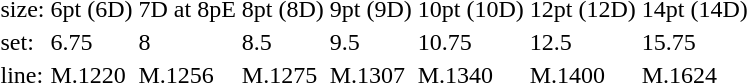<table style="margin-left:40px;">
<tr>
<td>size:</td>
<td>6pt (6D)</td>
<td>7D at 8pE</td>
<td>8pt (8D)</td>
<td>9pt (9D)</td>
<td>10pt (10D)</td>
<td>12pt (12D)</td>
<td>14pt (14D)</td>
</tr>
<tr>
<td>set:</td>
<td>6.75</td>
<td>8</td>
<td>8.5</td>
<td>9.5</td>
<td>10.75</td>
<td>12.5</td>
<td>15.75</td>
</tr>
<tr>
<td>line:</td>
<td>M.1220</td>
<td>M.1256</td>
<td>M.1275</td>
<td>M.1307</td>
<td>M.1340</td>
<td>M.1400</td>
<td>M.1624</td>
</tr>
</table>
